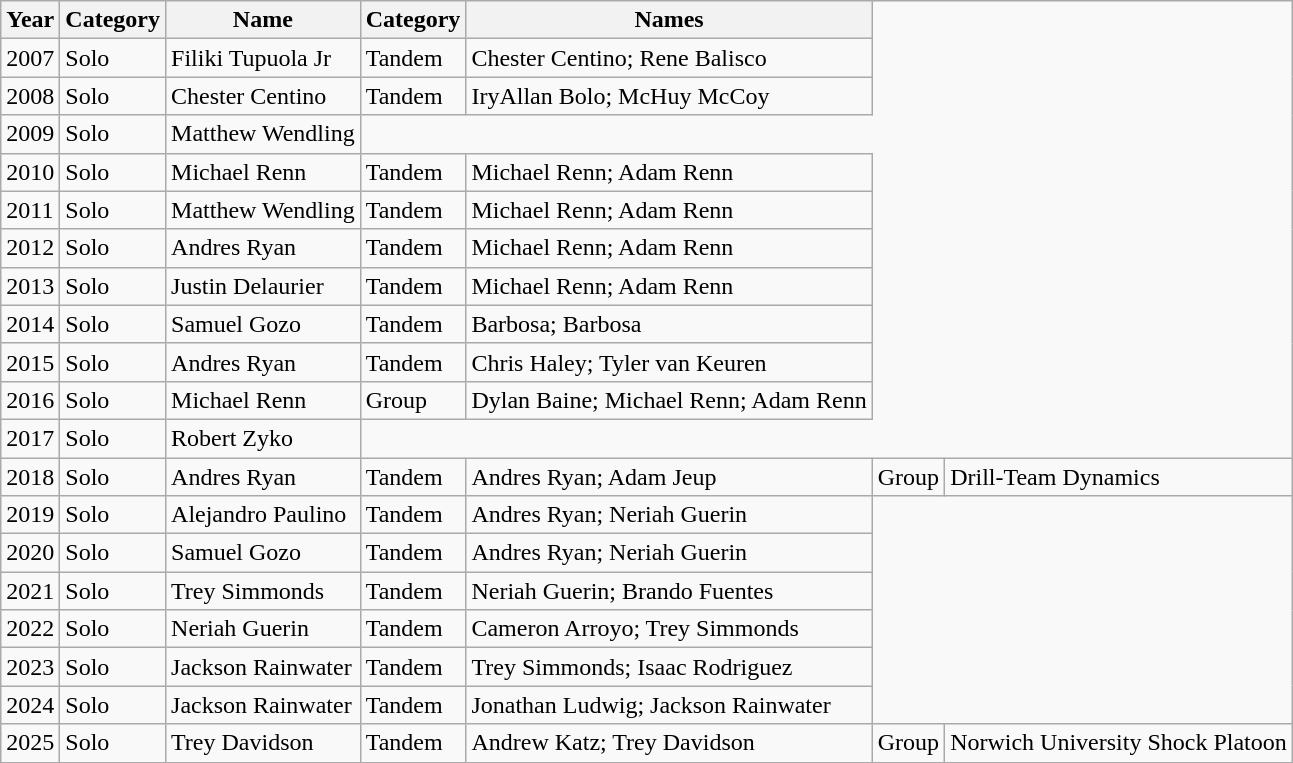<table class="wikitable">
<tr>
<th>Year</th>
<th>Category</th>
<th>Name</th>
<th>Category</th>
<th>Names</th>
</tr>
<tr>
<td>2007</td>
<td>Solo</td>
<td>Filiki Tupuola Jr</td>
<td>Tandem</td>
<td>Chester Centino; Rene Balisco</td>
</tr>
<tr>
<td>2008</td>
<td>Solo</td>
<td>Chester Centino</td>
<td>Tandem</td>
<td>IryAllan Bolo; McHuy McCoy</td>
</tr>
<tr>
<td>2009</td>
<td>Solo</td>
<td>Matthew Wendling</td>
</tr>
<tr>
<td>2010</td>
<td>Solo</td>
<td>Michael Renn</td>
<td>Tandem</td>
<td>Michael Renn; Adam Renn</td>
</tr>
<tr>
<td>2011</td>
<td>Solo</td>
<td>Matthew Wendling</td>
<td>Tandem</td>
<td>Michael Renn; Adam Renn</td>
</tr>
<tr>
<td>2012</td>
<td>Solo</td>
<td>Andres Ryan</td>
<td>Tandem</td>
<td>Michael Renn; Adam Renn</td>
</tr>
<tr>
<td>2013</td>
<td>Solo</td>
<td>Justin Delaurier</td>
<td>Tandem</td>
<td>Michael Renn; Adam Renn</td>
</tr>
<tr>
<td>2014</td>
<td>Solo</td>
<td>Samuel Gozo</td>
<td>Tandem</td>
<td>Barbosa; Barbosa</td>
</tr>
<tr>
<td>2015</td>
<td>Solo</td>
<td>Andres Ryan</td>
<td>Tandem</td>
<td>Chris Haley; Tyler van Keuren</td>
</tr>
<tr>
<td>2016</td>
<td>Solo</td>
<td>Michael Renn</td>
<td>Group</td>
<td>Dylan Baine; Michael Renn; Adam Renn</td>
</tr>
<tr>
<td>2017</td>
<td>Solo</td>
<td>Robert Zyko</td>
</tr>
<tr>
<td>2018</td>
<td>Solo</td>
<td>Andres Ryan</td>
<td>Tandem</td>
<td>Andres Ryan; Adam Jeup</td>
<td>Group</td>
<td>Drill-Team Dynamics</td>
</tr>
<tr>
<td>2019</td>
<td>Solo</td>
<td>Alejandro Paulino</td>
<td>Tandem</td>
<td>Andres Ryan; Neriah Guerin</td>
</tr>
<tr>
<td>2020</td>
<td>Solo</td>
<td>Samuel Gozo</td>
<td>Tandem</td>
<td>Andres Ryan; Neriah Guerin</td>
</tr>
<tr>
<td>2021</td>
<td>Solo</td>
<td>Trey Simmonds</td>
<td>Tandem</td>
<td>Neriah Guerin; Brando Fuentes</td>
</tr>
<tr>
<td>2022</td>
<td>Solo</td>
<td>Neriah Guerin</td>
<td>Tandem</td>
<td>Cameron Arroyo; Trey Simmonds</td>
</tr>
<tr>
<td>2023</td>
<td>Solo</td>
<td>Jackson Rainwater</td>
<td>Tandem</td>
<td>Trey Simmonds; Isaac Rodriguez</td>
</tr>
<tr>
<td>2024</td>
<td>Solo</td>
<td>Jackson Rainwater</td>
<td>Tandem</td>
<td>Jonathan Ludwig; Jackson Rainwater</td>
</tr>
<tr>
<td>2025</td>
<td>Solo</td>
<td>Trey Davidson</td>
<td>Tandem</td>
<td>Andrew Katz; Trey Davidson</td>
<td>Group</td>
<td>Norwich University Shock Platoon</td>
</tr>
</table>
